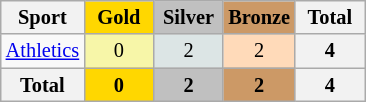<table class="wikitable collapsible"style="font-size:85%; text-align:center;">
<tr>
<th>Sport</th>
<th width=40 style="background-color:gold;">Gold</th>
<th width=40 style="background-color:silver;">Silver</th>
<th width=40 style="background-color:#c96;">Bronze</th>
<th width=40>Total</th>
</tr>
<tr>
<td align=left> <a href='#'>Athletics</a></td>
<td style="background:#F7F6A8;">0</td>
<td style="background:#DCE5E5;">2</td>
<td style="background:#FFDAB9;">2</td>
<th>4</th>
</tr>
<tr>
<th>Total</th>
<th style="background:gold;">0</th>
<th style="background:silver;">2</th>
<th style="background:#c96;">2</th>
<th>4</th>
</tr>
</table>
